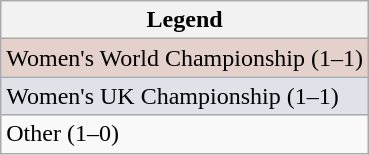<table class="wikitable">
<tr>
<th>Legend</th>
</tr>
<tr bgcolor="#e5d1cb">
<td>Women's World Championship (1–1)</td>
</tr>
<tr bgcolor="dfe2e9">
<td>Women's UK Championship (1–1)</td>
</tr>
<tr>
<td>Other (1–0)</td>
</tr>
</table>
